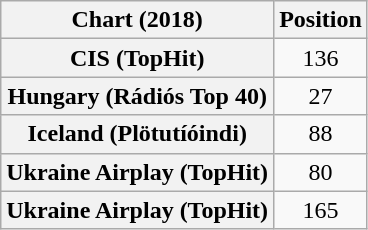<table class="wikitable plainrowheaders sortable" style="text-align:center">
<tr>
<th scope="col">Chart (2018)</th>
<th scope="col">Position</th>
</tr>
<tr>
<th scope="row">CIS (TopHit)</th>
<td>136</td>
</tr>
<tr>
<th scope="row">Hungary (Rádiós Top 40)</th>
<td>27</td>
</tr>
<tr>
<th scope="row">Iceland (Plötutíóindi)</th>
<td>88</td>
</tr>
<tr>
<th scope="row">Ukraine Airplay (TopHit)</th>
<td>80</td>
</tr>
<tr>
<th scope="row">Ukraine Airplay (TopHit)<br></th>
<td>165</td>
</tr>
</table>
